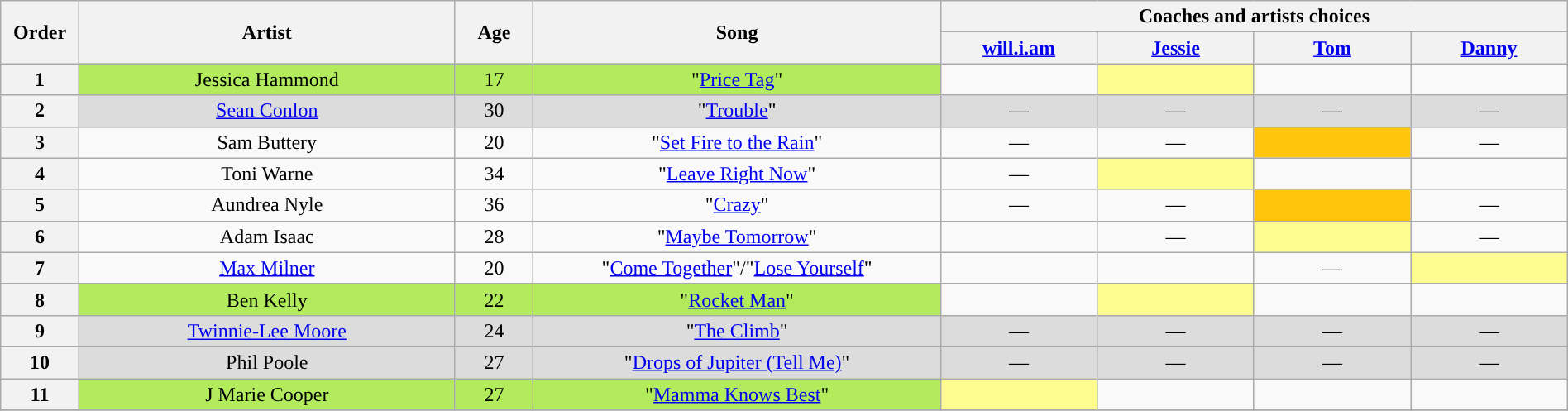<table class="wikitable" style="text-align:center; width:100%;">
<tr>
<th scope="col" rowspan="2" width="05%">Order</th>
<th scope="col" rowspan="2" width="24%">Artist</th>
<th scope="col" rowspan="2" width="05%">Age</th>
<th scope="col" rowspan="2" width="26%">Song</th>
<th colspan="4" width="40%">Coaches and artists choices</th>
</tr>
<tr>
<th width="10%"><a href='#'>will.i.am</a></th>
<th width="10%"><a href='#'>Jessie</a></th>
<th width="10%"><a href='#'>Tom</a></th>
<th width="10%"><a href='#'>Danny</a></th>
</tr>
<tr>
<th scope="col">1</th>
<td style="background-color:#B2EC5D;">Jessica Hammond</td>
<td style="background-color:#B2EC5D;">17</td>
<td style="background-color:#B2EC5D;">"<a href='#'>Price Tag</a>"</td>
<td><strong></strong></td>
<td style="background:#fdfc8f;text-align:center;"><strong></strong></td>
<td><strong></strong></td>
<td><strong></strong></td>
</tr>
<tr style="background:#DCDCDC">
<th scope="col">2</th>
<td><a href='#'>Sean Conlon</a></td>
<td>30</td>
<td>"<a href='#'>Trouble</a>"</td>
<td>—</td>
<td>—</td>
<td>—</td>
<td>—</td>
</tr>
<tr>
<th scope="col">3</th>
<td>Sam Buttery</td>
<td>20</td>
<td>"<a href='#'>Set Fire to the Rain</a>"</td>
<td>—</td>
<td>—</td>
<td style="background:#FFC40C;text-align:center;"><strong></strong></td>
<td>—</td>
</tr>
<tr>
<th scope="col">4</th>
<td>Toni Warne</td>
<td>34</td>
<td>"<a href='#'>Leave Right Now</a>"</td>
<td>—</td>
<td style="background:#fdfc8f;text-align:center;"><strong></strong></td>
<td><strong></strong></td>
<td><strong></strong></td>
</tr>
<tr>
<th scope="col">5</th>
<td>Aundrea Nyle</td>
<td>36</td>
<td>"<a href='#'>Crazy</a>"</td>
<td>—</td>
<td>—</td>
<td style="background:#FFC40C;text-align:center;"><strong></strong></td>
<td>—</td>
</tr>
<tr>
<th scope="col">6</th>
<td>Adam Isaac</td>
<td>28</td>
<td>"<a href='#'>Maybe Tomorrow</a>"</td>
<td><strong></strong></td>
<td>—</td>
<td style="background:#fdfc8f;text-align:center;"><strong></strong></td>
<td>—</td>
</tr>
<tr>
<th scope="col">7</th>
<td><a href='#'>Max Milner</a></td>
<td>20</td>
<td>"<a href='#'>Come Together</a>"/"<a href='#'>Lose Yourself</a>"</td>
<td><strong></strong></td>
<td><strong></strong></td>
<td>—</td>
<td style="background:#fdfc8f;text-align:center;"><strong></strong></td>
</tr>
<tr>
<th scope="col">8</th>
<td style="background-color:#B2EC5D;">Ben Kelly</td>
<td style="background-color:#B2EC5D;">22</td>
<td style="background-color:#B2EC5D;">"<a href='#'>Rocket Man</a>"</td>
<td><strong></strong></td>
<td style="background:#fdfc8f;text-align:center;"><strong></strong></td>
<td><strong></strong></td>
<td><strong></strong></td>
</tr>
<tr style="background:#DCDCDC">
<th scope="col">9</th>
<td><a href='#'>Twinnie-Lee Moore</a></td>
<td>24</td>
<td>"<a href='#'>The Climb</a>"</td>
<td>—</td>
<td>—</td>
<td>—</td>
<td>—</td>
</tr>
<tr style="background:#DCDCDC">
<th scope="col">10</th>
<td>Phil Poole</td>
<td>27</td>
<td>"<a href='#'>Drops of Jupiter (Tell Me)</a>"</td>
<td>—</td>
<td>—</td>
<td>—</td>
<td>—</td>
</tr>
<tr>
<th scope="col">11</th>
<td style="background-color:#B2EC5D;">J Marie Cooper</td>
<td style="background-color:#B2EC5D;">27</td>
<td style="background-color:#B2EC5D;">"<a href='#'>Mamma Knows Best</a>"</td>
<td style="background:#fdfc8f;text-align:center;"><strong></strong></td>
<td><strong></strong></td>
<td><strong></strong></td>
<td><strong></strong></td>
</tr>
<tr>
</tr>
</table>
